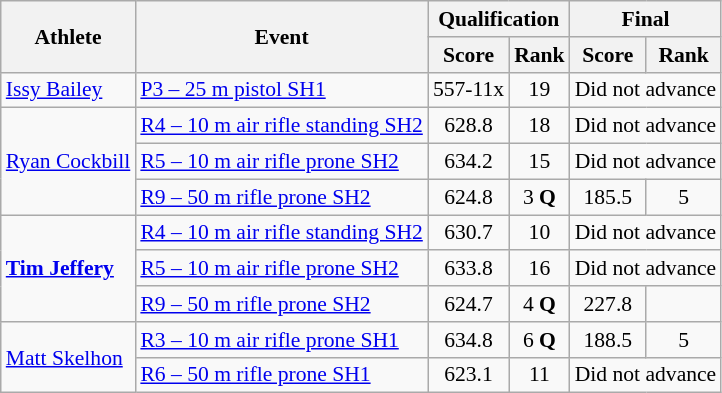<table class=wikitable style="font-size:90%">
<tr>
<th rowspan="2">Athlete</th>
<th rowspan="2">Event</th>
<th colspan="2">Qualification</th>
<th colspan="2">Final</th>
</tr>
<tr>
<th>Score</th>
<th>Rank</th>
<th>Score</th>
<th>Rank</th>
</tr>
<tr style="text-align:center">
<td style="text-align:left"><a href='#'>Issy Bailey</a></td>
<td style="text-align:left"><a href='#'>P3 – 25 m pistol SH1</a></td>
<td>557-11x</td>
<td>19</td>
<td colspan=2>Did not advance</td>
</tr>
<tr style="text-align:center">
<td style="text-align:left" rowspan=3><a href='#'>Ryan Cockbill</a></td>
<td style="text-align:left"><a href='#'>R4 – 10 m air rifle standing SH2</a></td>
<td>628.8</td>
<td>18</td>
<td colspan=2>Did not advance</td>
</tr>
<tr style="text-align:center">
<td style="text-align:left"><a href='#'>R5 – 10 m air rifle prone SH2</a></td>
<td>634.2</td>
<td>15</td>
<td colspan=2>Did not advance</td>
</tr>
<tr style="text-align:center">
<td style="text-align:left"><a href='#'>R9 – 50 m rifle prone SH2</a></td>
<td>624.8</td>
<td>3 <strong>Q</strong></td>
<td>185.5</td>
<td>5</td>
</tr>
<tr style="text-align:center">
<td style="text-align:left" rowspan=3><strong><a href='#'>Tim Jeffery</a></strong></td>
<td style="text-align:left"><a href='#'>R4 – 10 m air rifle standing SH2</a></td>
<td>630.7</td>
<td>10</td>
<td colspan=2>Did not advance</td>
</tr>
<tr style="text-align:center">
<td style="text-align:left"><a href='#'>R5 – 10 m air rifle prone SH2</a></td>
<td>633.8</td>
<td>16</td>
<td colspan=2>Did not advance</td>
</tr>
<tr style="text-align:center">
<td style="text-align:left"><a href='#'>R9 – 50 m rifle prone SH2</a></td>
<td>624.7</td>
<td>4 <strong>Q</strong></td>
<td>227.8</td>
<td></td>
</tr>
<tr style="text-align:center">
<td style="text-align:left" rowspan=2><a href='#'>Matt Skelhon</a></td>
<td style="text-align:left"><a href='#'>R3 – 10 m air rifle prone SH1</a></td>
<td>634.8</td>
<td>6 <strong>Q</strong></td>
<td>188.5</td>
<td>5</td>
</tr>
<tr style="text-align:center">
<td style="text-align:left"><a href='#'>R6 – 50 m rifle prone SH1</a></td>
<td>623.1</td>
<td>11</td>
<td colspan=2>Did not advance</td>
</tr>
</table>
